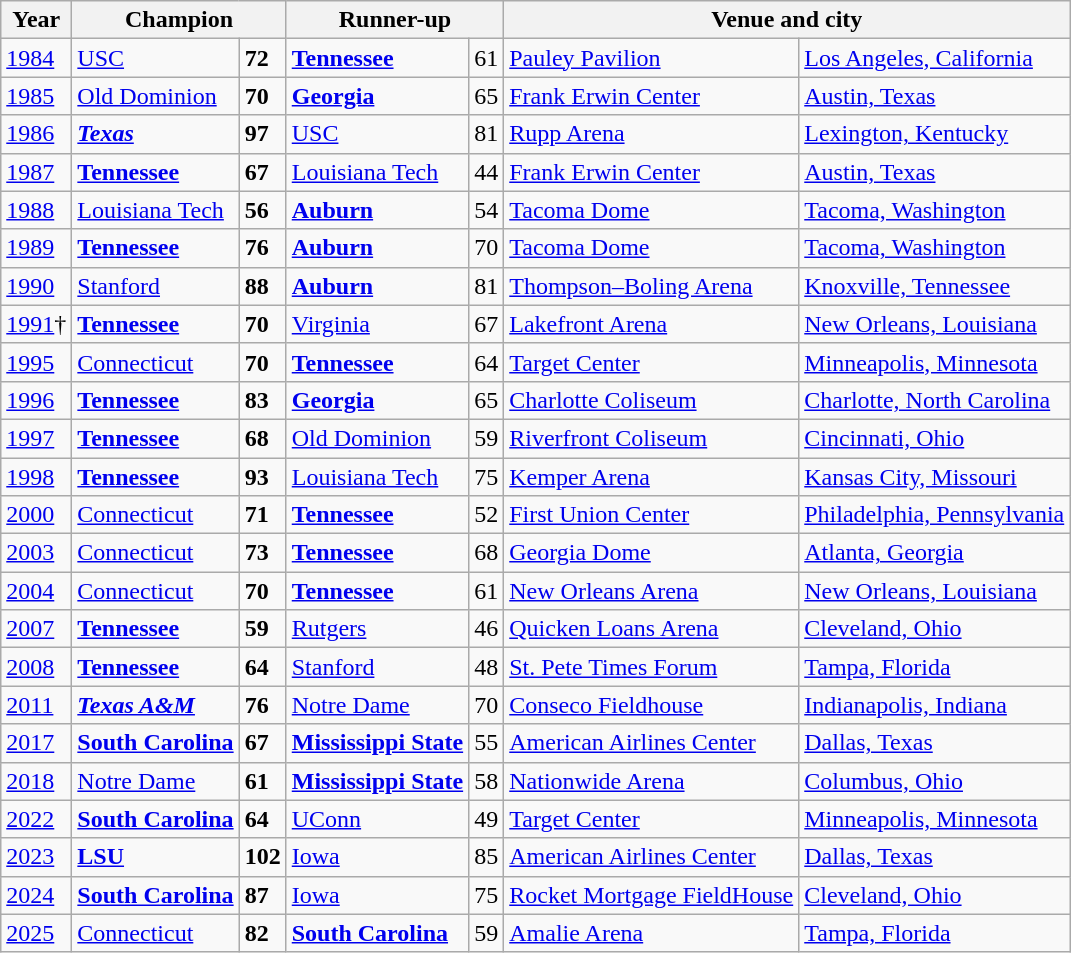<table class="wikitable">
<tr>
<th>Year</th>
<th colspan=2>Champion</th>
<th colspan=2>Runner-up</th>
<th colspan=2>Venue and city</th>
</tr>
<tr>
<td><a href='#'>1984</a></td>
<td><a href='#'>USC</a> </td>
<td><strong>72</strong></td>
<td><strong><a href='#'>Tennessee</a></strong></td>
<td>61</td>
<td><a href='#'>Pauley Pavilion</a></td>
<td><a href='#'>Los Angeles, California</a></td>
</tr>
<tr>
<td><a href='#'>1985</a></td>
<td><a href='#'>Old Dominion</a></td>
<td><strong>70</strong></td>
<td><strong><a href='#'>Georgia</a></strong></td>
<td>65</td>
<td><a href='#'>Frank Erwin Center</a></td>
<td><a href='#'>Austin, Texas</a></td>
</tr>
<tr>
<td><a href='#'>1986</a></td>
<td><strong><em><a href='#'>Texas</a></em></strong></td>
<td><strong>97</strong></td>
<td><a href='#'>USC</a></td>
<td>81</td>
<td><a href='#'>Rupp Arena</a></td>
<td><a href='#'>Lexington, Kentucky</a></td>
</tr>
<tr>
<td><a href='#'>1987</a></td>
<td><strong><a href='#'>Tennessee</a></strong></td>
<td><strong>67</strong></td>
<td><a href='#'>Louisiana Tech</a></td>
<td>44</td>
<td><a href='#'>Frank Erwin Center</a></td>
<td><a href='#'>Austin, Texas</a></td>
</tr>
<tr>
<td><a href='#'>1988</a></td>
<td><a href='#'>Louisiana Tech</a> </td>
<td><strong>56</strong></td>
<td><strong><a href='#'>Auburn</a></strong></td>
<td>54</td>
<td><a href='#'>Tacoma Dome</a></td>
<td><a href='#'>Tacoma, Washington</a></td>
</tr>
<tr>
<td><a href='#'>1989</a></td>
<td><strong><a href='#'>Tennessee</a></strong> </td>
<td><strong>76</strong></td>
<td><strong><a href='#'>Auburn</a></strong></td>
<td>70</td>
<td><a href='#'>Tacoma Dome</a></td>
<td><a href='#'>Tacoma, Washington</a></td>
</tr>
<tr>
<td><a href='#'>1990</a></td>
<td><a href='#'>Stanford</a></td>
<td><strong>88</strong></td>
<td><strong><a href='#'>Auburn</a></strong></td>
<td>81</td>
<td><a href='#'>Thompson–Boling Arena</a></td>
<td><a href='#'>Knoxville, Tennessee</a></td>
</tr>
<tr>
<td><a href='#'>1991</a>†</td>
<td><strong><a href='#'>Tennessee</a></strong> </td>
<td><strong>70</strong></td>
<td><a href='#'>Virginia</a></td>
<td>67</td>
<td><a href='#'>Lakefront Arena</a></td>
<td><a href='#'>New Orleans, Louisiana</a></td>
</tr>
<tr>
<td><a href='#'>1995</a></td>
<td><a href='#'>Connecticut</a></td>
<td><strong>70</strong></td>
<td><strong><a href='#'>Tennessee</a></strong></td>
<td>64</td>
<td><a href='#'>Target Center</a></td>
<td><a href='#'>Minneapolis, Minnesota</a></td>
</tr>
<tr>
<td><a href='#'>1996</a></td>
<td><strong><a href='#'>Tennessee</a></strong> </td>
<td><strong>83</strong></td>
<td><strong><a href='#'>Georgia</a></strong></td>
<td>65</td>
<td><a href='#'>Charlotte Coliseum</a></td>
<td><a href='#'>Charlotte, North Carolina</a></td>
</tr>
<tr>
<td><a href='#'>1997</a></td>
<td><strong><a href='#'>Tennessee</a></strong> </td>
<td><strong>68</strong></td>
<td><a href='#'>Old Dominion</a></td>
<td>59</td>
<td><a href='#'>Riverfront Coliseum</a></td>
<td><a href='#'>Cincinnati, Ohio</a></td>
</tr>
<tr>
<td><a href='#'>1998</a></td>
<td><strong><a href='#'>Tennessee</a></strong> </td>
<td><strong>93</strong></td>
<td><a href='#'>Louisiana Tech</a></td>
<td>75</td>
<td><a href='#'>Kemper Arena</a></td>
<td><a href='#'>Kansas City, Missouri</a></td>
</tr>
<tr>
<td><a href='#'>2000</a></td>
<td><a href='#'>Connecticut</a> </td>
<td><strong>71</strong></td>
<td><strong><a href='#'>Tennessee</a></strong></td>
<td>52</td>
<td><a href='#'>First Union Center</a></td>
<td><a href='#'>Philadelphia, Pennsylvania</a></td>
</tr>
<tr>
<td><a href='#'>2003</a></td>
<td><a href='#'>Connecticut</a> </td>
<td><strong>73</strong></td>
<td><strong><a href='#'>Tennessee</a></strong></td>
<td>68</td>
<td><a href='#'>Georgia Dome</a></td>
<td><a href='#'>Atlanta, Georgia</a></td>
</tr>
<tr>
<td><a href='#'>2004</a></td>
<td><a href='#'>Connecticut</a> </td>
<td><strong>70</strong></td>
<td><strong><a href='#'>Tennessee</a></strong></td>
<td>61</td>
<td><a href='#'>New Orleans Arena</a></td>
<td><a href='#'>New Orleans, Louisiana</a></td>
</tr>
<tr>
<td><a href='#'>2007</a></td>
<td><strong><a href='#'>Tennessee</a></strong> </td>
<td><strong>59</strong></td>
<td><a href='#'>Rutgers</a></td>
<td>46</td>
<td><a href='#'>Quicken Loans Arena</a></td>
<td><a href='#'>Cleveland, Ohio</a></td>
</tr>
<tr>
<td><a href='#'>2008</a></td>
<td><strong><a href='#'>Tennessee</a></strong> </td>
<td><strong>64</strong></td>
<td><a href='#'>Stanford</a></td>
<td>48</td>
<td><a href='#'>St. Pete Times Forum</a></td>
<td><a href='#'>Tampa, Florida</a></td>
</tr>
<tr>
<td><a href='#'>2011</a></td>
<td><strong><em><a href='#'>Texas A&M</a></em></strong></td>
<td><strong>76</strong></td>
<td><a href='#'>Notre Dame</a></td>
<td>70</td>
<td><a href='#'>Conseco Fieldhouse</a></td>
<td><a href='#'>Indianapolis, Indiana</a></td>
</tr>
<tr>
<td><a href='#'>2017</a></td>
<td><strong><a href='#'>South Carolina</a></strong></td>
<td><strong>67</strong></td>
<td><strong><a href='#'>Mississippi State</a></strong></td>
<td>55</td>
<td><a href='#'>American Airlines Center</a></td>
<td><a href='#'>Dallas, Texas</a></td>
</tr>
<tr>
<td><a href='#'>2018</a></td>
<td><a href='#'>Notre Dame</a></td>
<td><strong>61</strong></td>
<td><strong><a href='#'>Mississippi State</a></strong></td>
<td>58</td>
<td><a href='#'>Nationwide Arena</a></td>
<td><a href='#'>Columbus, Ohio</a></td>
</tr>
<tr>
<td><a href='#'>2022</a></td>
<td><strong><a href='#'>South Carolina</a></strong> </td>
<td><strong>64</strong></td>
<td><a href='#'>UConn</a></td>
<td>49</td>
<td><a href='#'>Target Center</a></td>
<td><a href='#'>Minneapolis, Minnesota</a></td>
</tr>
<tr>
<td><a href='#'>2023</a></td>
<td><strong><a href='#'>LSU</a></strong></td>
<td><strong>102</strong></td>
<td><a href='#'>Iowa</a></td>
<td>85</td>
<td><a href='#'>American Airlines Center</a></td>
<td><a href='#'>Dallas, Texas</a></td>
</tr>
<tr>
<td><a href='#'>2024</a></td>
<td><strong><a href='#'>South Carolina</a></strong> </td>
<td><strong>87</strong></td>
<td><a href='#'>Iowa</a></td>
<td>75</td>
<td><a href='#'>Rocket Mortgage FieldHouse</a></td>
<td><a href='#'>Cleveland, Ohio</a></td>
</tr>
<tr>
<td><a href='#'>2025</a></td>
<td><a href='#'>Connecticut</a> </td>
<td><strong>82</strong></td>
<td><strong><a href='#'>South Carolina</a></strong></td>
<td>59</td>
<td><a href='#'>Amalie Arena</a></td>
<td><a href='#'>Tampa, Florida</a></td>
</tr>
</table>
